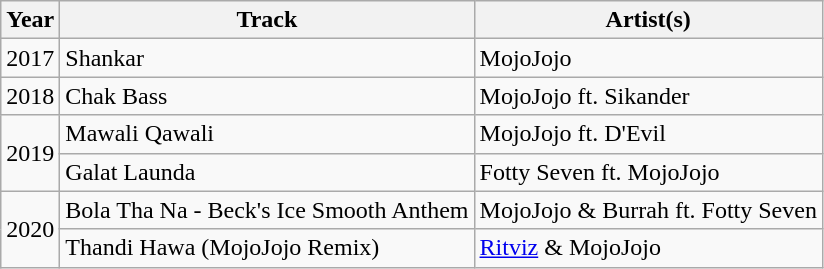<table class="wikitable">
<tr>
<th>Year</th>
<th>Track</th>
<th>Artist(s)</th>
</tr>
<tr>
<td>2017</td>
<td>Shankar</td>
<td>MojoJojo</td>
</tr>
<tr>
<td>2018</td>
<td>Chak Bass</td>
<td>MojoJojo ft. Sikander</td>
</tr>
<tr>
<td rowspan="2">2019</td>
<td>Mawali Qawali</td>
<td>MojoJojo ft. D'Evil</td>
</tr>
<tr>
<td>Galat Launda</td>
<td>Fotty Seven ft. MojoJojo</td>
</tr>
<tr>
<td rowspan="2">2020</td>
<td>Bola Tha Na - Beck's Ice Smooth Anthem</td>
<td>MojoJojo & Burrah ft. Fotty Seven</td>
</tr>
<tr>
<td>Thandi Hawa (MojoJojo Remix)</td>
<td><a href='#'>Ritviz</a> & MojoJojo</td>
</tr>
</table>
